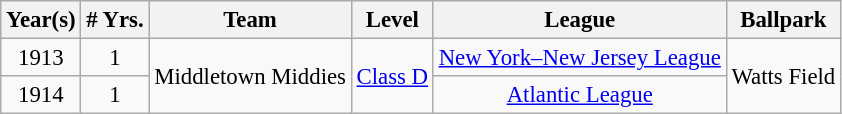<table class="wikitable" style="text-align:center; font-size: 95%;">
<tr>
<th>Year(s)</th>
<th># Yrs.</th>
<th>Team</th>
<th>Level</th>
<th>League</th>
<th>Ballpark</th>
</tr>
<tr>
<td>1913</td>
<td>1</td>
<td rowspan=2>Middletown Middies</td>
<td rowspan=2><a href='#'>Class D</a></td>
<td><a href='#'>New York–New Jersey League</a></td>
<td rowspan=2>Watts Field</td>
</tr>
<tr>
<td>1914</td>
<td>1</td>
<td><a href='#'>Atlantic League</a></td>
</tr>
</table>
